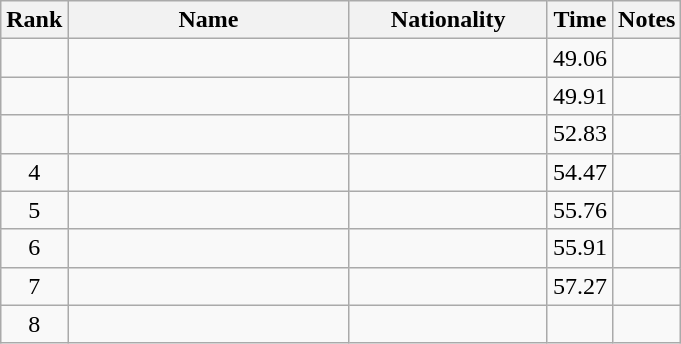<table class="wikitable sortable" style="text-align:center">
<tr>
<th>Rank</th>
<th style="width:180px">Name</th>
<th style="width:125px">Nationality</th>
<th>Time</th>
<th>Notes</th>
</tr>
<tr>
<td></td>
<td style="text-align:left;"></td>
<td style="text-align:left;"></td>
<td>49.06</td>
<td></td>
</tr>
<tr>
<td></td>
<td style="text-align:left;"></td>
<td style="text-align:left;"></td>
<td>49.91</td>
<td></td>
</tr>
<tr>
<td></td>
<td style="text-align:left;"></td>
<td style="text-align:left;"></td>
<td>52.83</td>
<td></td>
</tr>
<tr>
<td>4</td>
<td style="text-align:left;"></td>
<td style="text-align:left;"></td>
<td>54.47</td>
<td></td>
</tr>
<tr>
<td>5</td>
<td style="text-align:left;"></td>
<td style="text-align:left;"></td>
<td>55.76</td>
<td></td>
</tr>
<tr>
<td>6</td>
<td style="text-align:left;"></td>
<td style="text-align:left;"></td>
<td>55.91</td>
<td></td>
</tr>
<tr>
<td>7</td>
<td style="text-align:left;"></td>
<td style="text-align:left;"></td>
<td>57.27</td>
<td></td>
</tr>
<tr>
<td>8</td>
<td style="text-align:left;"></td>
<td style="text-align:left;"></td>
<td></td>
<td></td>
</tr>
</table>
